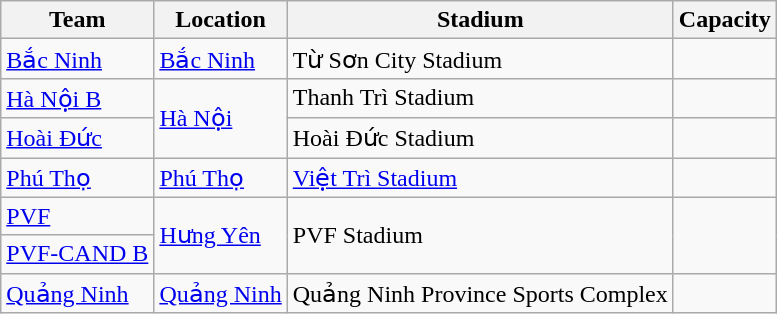<table class="wikitable sortable">
<tr>
<th>Team</th>
<th>Location</th>
<th>Stadium</th>
<th>Capacity</th>
</tr>
<tr>
<td><a href='#'>Bắc Ninh</a></td>
<td><a href='#'>Bắc Ninh</a></td>
<td>Từ Sơn City Stadium</td>
<td></td>
</tr>
<tr>
<td><a href='#'>Hà Nội B</a></td>
<td rowspan="2"><a href='#'>Hà Nội</a></td>
<td>Thanh Trì Stadium</td>
<td></td>
</tr>
<tr>
<td><a href='#'>Hoài Đức</a></td>
<td>Hoài Đức Stadium</td>
<td></td>
</tr>
<tr>
<td><a href='#'>Phú Thọ</a></td>
<td><a href='#'>Phú Thọ</a></td>
<td><a href='#'>Việt Trì Stadium</a></td>
<td></td>
</tr>
<tr>
<td><a href='#'>PVF</a></td>
<td rowspan="2"><a href='#'>Hưng Yên</a></td>
<td rowspan="2">PVF Stadium</td>
<td rowspan="2"></td>
</tr>
<tr>
<td><a href='#'>PVF-CAND B</a></td>
</tr>
<tr>
<td><a href='#'>Quảng Ninh</a></td>
<td><a href='#'>Quảng Ninh</a></td>
<td>Quảng Ninh Province Sports Complex</td>
<td></td>
</tr>
</table>
